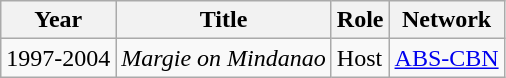<table class="wikitable">
<tr>
<th>Year</th>
<th>Title</th>
<th>Role</th>
<th>Network</th>
</tr>
<tr>
<td>1997-2004</td>
<td><em>Margie on Mindanao</em></td>
<td>Host</td>
<td><a href='#'>ABS-CBN</a></td>
</tr>
</table>
